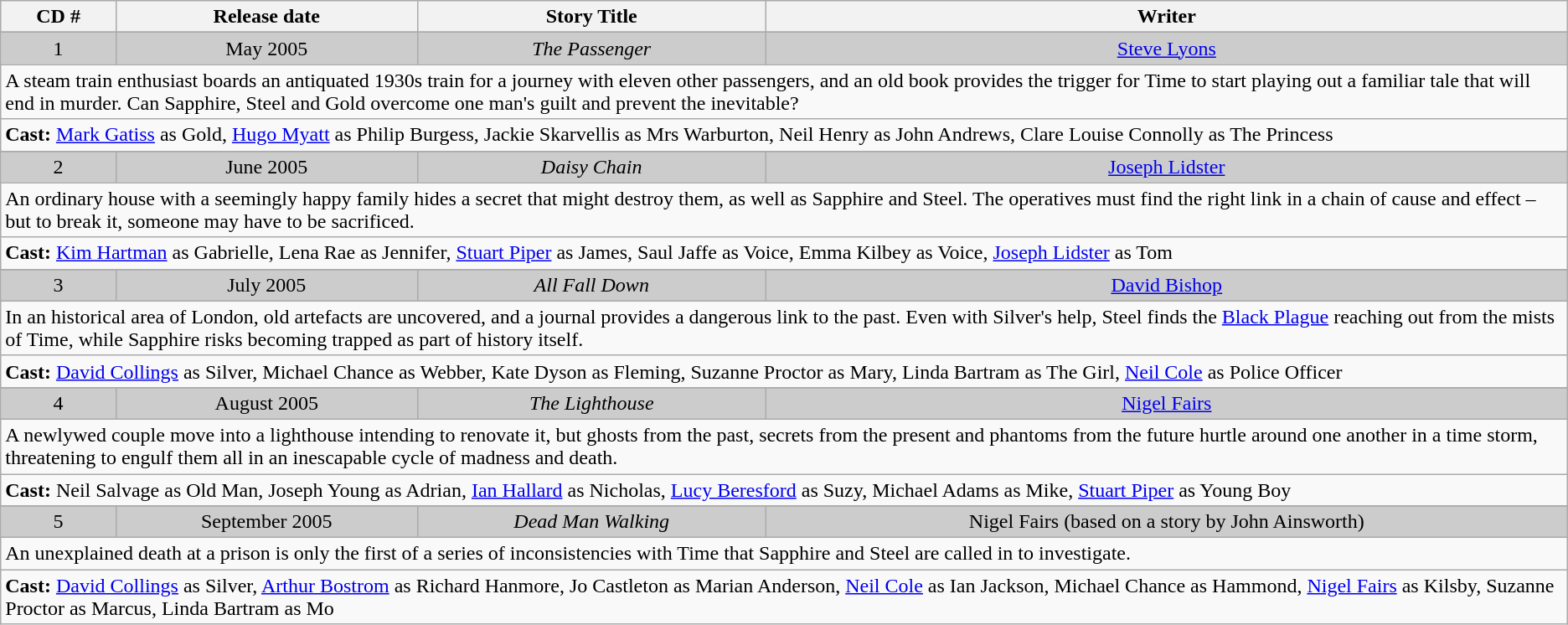<table class="wikitable">
<tr>
<th>CD #</th>
<th>Release date</th>
<th>Story Title</th>
<th>Writer</th>
</tr>
<tr>
</tr>
<tr style="text-align:center; background:#ccc;">
<td style="text-align:center;">1</td>
<td style="text-align:center;">May 2005</td>
<td style="text-align:center;"><em>The Passenger</em></td>
<td style="text-align:center;"><a href='#'>Steve Lyons</a></td>
</tr>
<tr style="text-align:left;">
<td colspan="4">A steam train enthusiast boards an antiquated 1930s train for a journey with eleven other passengers, and an old book provides the trigger for Time to start playing out a familiar tale that will end in murder. Can Sapphire, Steel and Gold overcome one man's guilt and prevent the inevitable?</td>
</tr>
<tr style="text-align:left;">
<td colspan="4"><strong>Cast:</strong> <a href='#'>Mark Gatiss</a> as Gold, <a href='#'>Hugo Myatt</a> as Philip Burgess, Jackie Skarvellis as Mrs Warburton, Neil Henry as John Andrews, Clare Louise Connolly as The Princess</td>
</tr>
<tr>
</tr>
<tr style="text-align:center; background:#ccc;">
<td style="text-align:center;">2</td>
<td style="text-align:center;">June 2005</td>
<td style="text-align:center;"><em>Daisy Chain</em></td>
<td style="text-align:center;"><a href='#'>Joseph Lidster</a></td>
</tr>
<tr style="text-align:left;">
<td colspan="4">An ordinary house with a seemingly happy family hides a secret that might destroy them, as well as Sapphire and Steel. The operatives must find the right link in a chain of cause and effect – but to break it, someone may have to be sacrificed.</td>
</tr>
<tr style="text-align:left;">
<td colspan="4"><strong>Cast:</strong> <a href='#'>Kim Hartman</a> as Gabrielle, Lena Rae as Jennifer, <a href='#'>Stuart Piper</a> as James, Saul Jaffe as Voice, Emma Kilbey as Voice, <a href='#'>Joseph Lidster</a> as Tom</td>
</tr>
<tr>
</tr>
<tr style="text-align:center; background:#ccc;">
<td style="text-align:center;">3</td>
<td style="text-align:center;">July 2005</td>
<td style="text-align:center;"><em>All Fall Down</em></td>
<td style="text-align:center;"><a href='#'>David Bishop</a></td>
</tr>
<tr style="text-align:left;">
<td colspan="4">In an historical area of London, old artefacts are uncovered, and a journal provides a dangerous link to the past. Even with Silver's help, Steel finds the <a href='#'>Black Plague</a> reaching out from the mists of Time, while Sapphire risks becoming trapped as part of history itself.</td>
</tr>
<tr style="text-align:left;">
<td colspan="4"><strong>Cast:</strong> <a href='#'>David Collings</a> as Silver, Michael Chance as Webber, Kate Dyson as Fleming, Suzanne Proctor as Mary, Linda Bartram as The Girl, <a href='#'>Neil Cole</a> as Police Officer</td>
</tr>
<tr>
</tr>
<tr style="text-align:center; background:#ccc;">
<td style="text-align:center;">4</td>
<td style="text-align:center;">August 2005</td>
<td style="text-align:center;"><em>The Lighthouse</em></td>
<td style="text-align:center;"><a href='#'>Nigel Fairs</a></td>
</tr>
<tr style="text-align:left;">
<td colspan="4">A newlywed couple move into a lighthouse intending to renovate it, but ghosts from the past, secrets from the present and phantoms from the future hurtle around one another in a time storm, threatening to engulf them all in an inescapable cycle of madness and death.</td>
</tr>
<tr style="text-align:left;">
<td colspan="4"><strong>Cast:</strong> Neil Salvage as Old Man, Joseph Young as Adrian, <a href='#'>Ian Hallard</a> as Nicholas, <a href='#'>Lucy Beresford</a> as Suzy, Michael Adams as Mike, <a href='#'>Stuart Piper</a> as Young Boy</td>
</tr>
<tr>
</tr>
<tr style="text-align:center; background:#ccc;">
<td style="text-align:center;">5</td>
<td style="text-align:center;">September 2005</td>
<td style="text-align:center;"><em>Dead Man Walking</em></td>
<td style="text-align:center;">Nigel Fairs (based on a story by John Ainsworth)</td>
</tr>
<tr style="text-align:left;">
<td colspan="4">An unexplained death at a prison is only the first of a series of inconsistencies with Time that Sapphire and Steel are called in to investigate.</td>
</tr>
<tr style="text-align:left;">
<td colspan="4"><strong>Cast:</strong> <a href='#'>David Collings</a> as Silver, <a href='#'>Arthur Bostrom</a> as Richard Hanmore, Jo Castleton as Marian Anderson, <a href='#'>Neil Cole</a> as Ian Jackson, Michael Chance as Hammond, <a href='#'>Nigel Fairs</a> as Kilsby, Suzanne Proctor as Marcus, Linda Bartram as Mo</td>
</tr>
</table>
